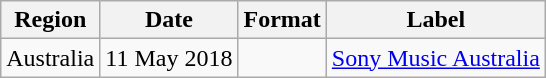<table class="wikitable">
<tr>
<th>Region</th>
<th>Date</th>
<th>Format</th>
<th>Label</th>
</tr>
<tr>
<td>Australia</td>
<td>11 May 2018</td>
<td></td>
<td><a href='#'>Sony Music Australia</a></td>
</tr>
</table>
